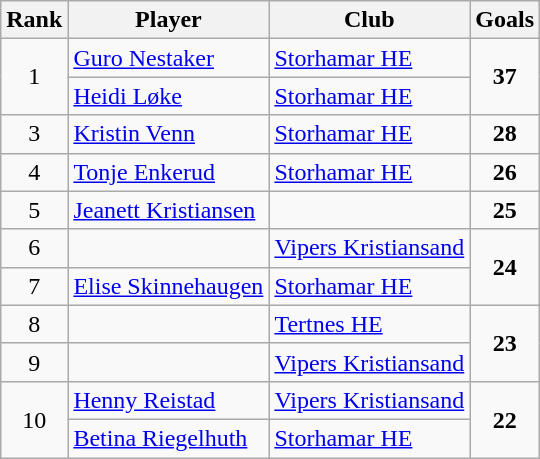<table class="wikitable" style="text-align:center">
<tr>
<th>Rank</th>
<th>Player</th>
<th>Club</th>
<th>Goals</th>
</tr>
<tr>
<td rowspan=2>1</td>
<td style="text-align:left"> <a href='#'>Guro Nestaker</a></td>
<td style="text-align:left"><a href='#'>Storhamar HE</a></td>
<td rowspan=2><strong>37</strong></td>
</tr>
<tr>
<td style="text-align:left"> <a href='#'>Heidi Løke</a></td>
<td style="text-align:left"><a href='#'>Storhamar HE</a></td>
</tr>
<tr>
<td>3</td>
<td style="text-align:left"> <a href='#'>Kristin Venn</a></td>
<td style="text-align:left"><a href='#'>Storhamar HE</a></td>
<td><strong>28</strong></td>
</tr>
<tr>
<td>4</td>
<td style="text-align:left"> <a href='#'>Tonje Enkerud</a></td>
<td style="text-align:left"><a href='#'>Storhamar HE</a></td>
<td><strong>26</strong></td>
</tr>
<tr>
<td>5</td>
<td style="text-align:left"> <a href='#'>Jeanett Kristiansen</a></td>
<td style="text-align:left"></td>
<td><strong>25</strong></td>
</tr>
<tr>
<td>6</td>
<td style="text-align:left"> </td>
<td style="text-align:left"><a href='#'>Vipers Kristiansand</a></td>
<td rowspan=2><strong>24</strong></td>
</tr>
<tr>
<td>7</td>
<td style="text-align:left"> <a href='#'>Elise Skinnehaugen</a></td>
<td style="text-align:left"><a href='#'>Storhamar HE</a></td>
</tr>
<tr>
<td>8</td>
<td style="text-align:left"> </td>
<td style="text-align:left"><a href='#'>Tertnes HE</a></td>
<td rowspan=2><strong>23</strong></td>
</tr>
<tr>
<td>9</td>
<td style="text-align:left"> </td>
<td style="text-align:left"><a href='#'>Vipers Kristiansand</a></td>
</tr>
<tr>
<td rowspan=2>10</td>
<td style="text-align:left"> <a href='#'>Henny Reistad</a></td>
<td style="text-align:left"><a href='#'>Vipers Kristiansand</a></td>
<td rowspan=2><strong>22</strong></td>
</tr>
<tr>
<td style="text-align:left"> <a href='#'>Betina Riegelhuth</a></td>
<td style="text-align:left"><a href='#'>Storhamar HE</a></td>
</tr>
</table>
